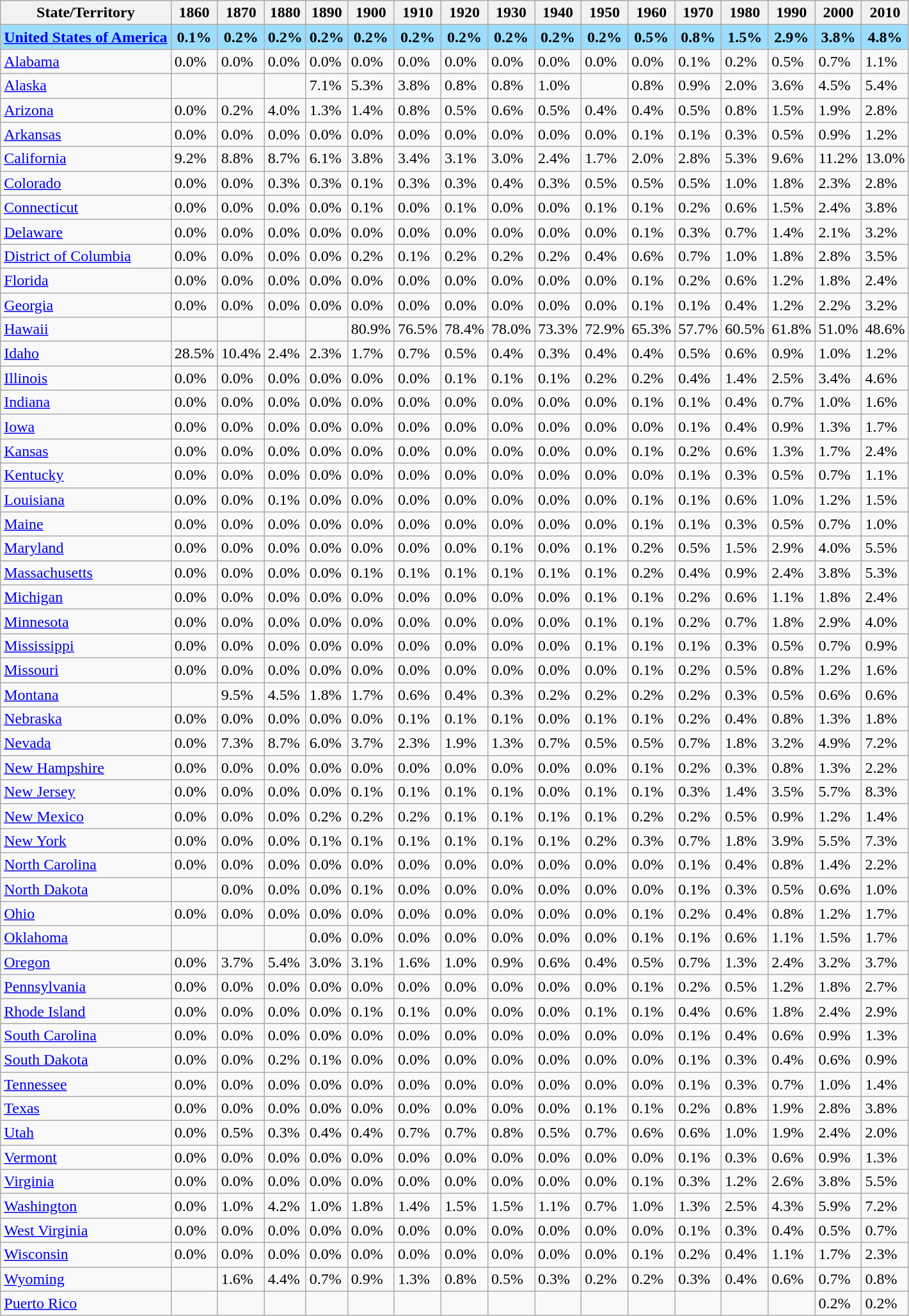<table class="sortable wikitable outercollapse">
<tr>
<th>State/Territory</th>
<th>1860</th>
<th>1870</th>
<th>1880</th>
<th>1890</th>
<th>1900</th>
<th>1910</th>
<th>1920</th>
<th>1930</th>
<th>1940</th>
<th>1950</th>
<th>1960</th>
<th>1970</th>
<th>1980</th>
<th>1990</th>
<th>2000</th>
<th>2010<br></th>
</tr>
<tr>
<td style="background:#9bddff;"> <strong><a href='#'>United States of America</a></strong></td>
<th style="background:#9bddff;">0.1%</th>
<th style="background:#9bddff;">0.2%</th>
<th style="background:#9bddff;">0.2%</th>
<th style="background:#9bddff;">0.2%</th>
<th style="background:#9bddff;">0.2%</th>
<th style="background:#9bddff;">0.2%</th>
<th style="background:#9bddff;">0.2%</th>
<th style="background:#9bddff;">0.2%</th>
<th style="background:#9bddff;">0.2%</th>
<th style="background:#9bddff;">0.2%</th>
<th style="background:#9bddff;">0.5%</th>
<th style="background:#9bddff;">0.8%</th>
<th style="background:#9bddff;">1.5%</th>
<th style="background:#9bddff;">2.9%</th>
<th style="background:#9bddff;">3.8%</th>
<th style="background:#9bddff;">4.8%</th>
</tr>
<tr>
<td>  <a href='#'>Alabama</a></td>
<td>0.0%</td>
<td>0.0%</td>
<td>0.0%</td>
<td>0.0%</td>
<td>0.0%</td>
<td>0.0%</td>
<td>0.0%</td>
<td>0.0%</td>
<td>0.0%</td>
<td>0.0%</td>
<td>0.0%</td>
<td>0.1%</td>
<td>0.2%</td>
<td>0.5%</td>
<td>0.7%</td>
<td>1.1%</td>
</tr>
<tr>
<td>  <a href='#'>Alaska</a></td>
<td></td>
<td></td>
<td></td>
<td>7.1%</td>
<td>5.3%</td>
<td>3.8%</td>
<td>0.8%</td>
<td>0.8%</td>
<td>1.0%</td>
<td></td>
<td>0.8%</td>
<td>0.9%</td>
<td>2.0%</td>
<td>3.6%</td>
<td>4.5%</td>
<td>5.4%</td>
</tr>
<tr>
<td> <a href='#'>Arizona</a></td>
<td>0.0%</td>
<td>0.2%</td>
<td>4.0%</td>
<td>1.3%</td>
<td>1.4%</td>
<td>0.8%</td>
<td>0.5%</td>
<td>0.6%</td>
<td>0.5%</td>
<td>0.4%</td>
<td>0.4%</td>
<td>0.5%</td>
<td>0.8%</td>
<td>1.5%</td>
<td>1.9%</td>
<td>2.8%</td>
</tr>
<tr>
<td>  <a href='#'>Arkansas</a></td>
<td>0.0%</td>
<td>0.0%</td>
<td>0.0%</td>
<td>0.0%</td>
<td>0.0%</td>
<td>0.0%</td>
<td>0.0%</td>
<td>0.0%</td>
<td>0.0%</td>
<td>0.0%</td>
<td>0.1%</td>
<td>0.1%</td>
<td>0.3%</td>
<td>0.5%</td>
<td>0.9%</td>
<td>1.2%</td>
</tr>
<tr>
<td> <a href='#'>California</a></td>
<td>9.2%</td>
<td>8.8%</td>
<td>8.7%</td>
<td>6.1%</td>
<td>3.8%</td>
<td>3.4%</td>
<td>3.1%</td>
<td>3.0%</td>
<td>2.4%</td>
<td>1.7%</td>
<td>2.0%</td>
<td>2.8%</td>
<td>5.3%</td>
<td>9.6%</td>
<td>11.2%</td>
<td>13.0%</td>
</tr>
<tr>
<td> <a href='#'>Colorado</a></td>
<td>0.0%</td>
<td>0.0%</td>
<td>0.3%</td>
<td>0.3%</td>
<td>0.1%</td>
<td>0.3%</td>
<td>0.3%</td>
<td>0.4%</td>
<td>0.3%</td>
<td>0.5%</td>
<td>0.5%</td>
<td>0.5%</td>
<td>1.0%</td>
<td>1.8%</td>
<td>2.3%</td>
<td>2.8%</td>
</tr>
<tr>
<td>  <a href='#'>Connecticut</a></td>
<td>0.0%</td>
<td>0.0%</td>
<td>0.0%</td>
<td>0.0%</td>
<td>0.1%</td>
<td>0.0%</td>
<td>0.1%</td>
<td>0.0%</td>
<td>0.0%</td>
<td>0.1%</td>
<td>0.1%</td>
<td>0.2%</td>
<td>0.6%</td>
<td>1.5%</td>
<td>2.4%</td>
<td>3.8%</td>
</tr>
<tr>
<td>  <a href='#'>Delaware</a></td>
<td>0.0%</td>
<td>0.0%</td>
<td>0.0%</td>
<td>0.0%</td>
<td>0.0%</td>
<td>0.0%</td>
<td>0.0%</td>
<td>0.0%</td>
<td>0.0%</td>
<td>0.0%</td>
<td>0.1%</td>
<td>0.3%</td>
<td>0.7%</td>
<td>1.4%</td>
<td>2.1%</td>
<td>3.2%</td>
</tr>
<tr>
<td> <a href='#'>District of Columbia</a></td>
<td>0.0%</td>
<td>0.0%</td>
<td>0.0%</td>
<td>0.0%</td>
<td>0.2%</td>
<td>0.1%</td>
<td>0.2%</td>
<td>0.2%</td>
<td>0.2%</td>
<td>0.4%</td>
<td>0.6%</td>
<td>0.7%</td>
<td>1.0%</td>
<td>1.8%</td>
<td>2.8%</td>
<td>3.5%</td>
</tr>
<tr>
<td> <a href='#'>Florida</a></td>
<td>0.0%</td>
<td>0.0%</td>
<td>0.0%</td>
<td>0.0%</td>
<td>0.0%</td>
<td>0.0%</td>
<td>0.0%</td>
<td>0.0%</td>
<td>0.0%</td>
<td>0.0%</td>
<td>0.1%</td>
<td>0.2%</td>
<td>0.6%</td>
<td>1.2%</td>
<td>1.8%</td>
<td>2.4%</td>
</tr>
<tr>
<td> <a href='#'>Georgia</a></td>
<td>0.0%</td>
<td>0.0%</td>
<td>0.0%</td>
<td>0.0%</td>
<td>0.0%</td>
<td>0.0%</td>
<td>0.0%</td>
<td>0.0%</td>
<td>0.0%</td>
<td>0.0%</td>
<td>0.1%</td>
<td>0.1%</td>
<td>0.4%</td>
<td>1.2%</td>
<td>2.2%</td>
<td>3.2%</td>
</tr>
<tr>
<td> <a href='#'>Hawaii</a></td>
<td></td>
<td></td>
<td></td>
<td></td>
<td>80.9%</td>
<td>76.5%</td>
<td>78.4%</td>
<td>78.0%</td>
<td>73.3%</td>
<td>72.9%</td>
<td>65.3%</td>
<td>57.7%</td>
<td>60.5%</td>
<td>61.8%</td>
<td>51.0%</td>
<td>48.6%</td>
</tr>
<tr>
<td> <a href='#'>Idaho</a></td>
<td>28.5%</td>
<td>10.4%</td>
<td>2.4%</td>
<td>2.3%</td>
<td>1.7%</td>
<td>0.7%</td>
<td>0.5%</td>
<td>0.4%</td>
<td>0.3%</td>
<td>0.4%</td>
<td>0.4%</td>
<td>0.5%</td>
<td>0.6%</td>
<td>0.9%</td>
<td>1.0%</td>
<td>1.2%</td>
</tr>
<tr>
<td> <a href='#'>Illinois</a></td>
<td>0.0%</td>
<td>0.0%</td>
<td>0.0%</td>
<td>0.0%</td>
<td>0.0%</td>
<td>0.0%</td>
<td>0.1%</td>
<td>0.1%</td>
<td>0.1%</td>
<td>0.2%</td>
<td>0.2%</td>
<td>0.4%</td>
<td>1.4%</td>
<td>2.5%</td>
<td>3.4%</td>
<td>4.6%</td>
</tr>
<tr>
<td> <a href='#'>Indiana</a></td>
<td>0.0%</td>
<td>0.0%</td>
<td>0.0%</td>
<td>0.0%</td>
<td>0.0%</td>
<td>0.0%</td>
<td>0.0%</td>
<td>0.0%</td>
<td>0.0%</td>
<td>0.0%</td>
<td>0.1%</td>
<td>0.1%</td>
<td>0.4%</td>
<td>0.7%</td>
<td>1.0%</td>
<td>1.6%</td>
</tr>
<tr>
<td> <a href='#'>Iowa</a></td>
<td>0.0%</td>
<td>0.0%</td>
<td>0.0%</td>
<td>0.0%</td>
<td>0.0%</td>
<td>0.0%</td>
<td>0.0%</td>
<td>0.0%</td>
<td>0.0%</td>
<td>0.0%</td>
<td>0.0%</td>
<td>0.1%</td>
<td>0.4%</td>
<td>0.9%</td>
<td>1.3%</td>
<td>1.7%</td>
</tr>
<tr>
<td> <a href='#'>Kansas</a></td>
<td>0.0%</td>
<td>0.0%</td>
<td>0.0%</td>
<td>0.0%</td>
<td>0.0%</td>
<td>0.0%</td>
<td>0.0%</td>
<td>0.0%</td>
<td>0.0%</td>
<td>0.0%</td>
<td>0.1%</td>
<td>0.2%</td>
<td>0.6%</td>
<td>1.3%</td>
<td>1.7%</td>
<td>2.4%</td>
</tr>
<tr>
<td> <a href='#'>Kentucky</a></td>
<td>0.0%</td>
<td>0.0%</td>
<td>0.0%</td>
<td>0.0%</td>
<td>0.0%</td>
<td>0.0%</td>
<td>0.0%</td>
<td>0.0%</td>
<td>0.0%</td>
<td>0.0%</td>
<td>0.0%</td>
<td>0.1%</td>
<td>0.3%</td>
<td>0.5%</td>
<td>0.7%</td>
<td>1.1%</td>
</tr>
<tr>
<td> <a href='#'>Louisiana</a></td>
<td>0.0%</td>
<td>0.0%</td>
<td>0.1%</td>
<td>0.0%</td>
<td>0.0%</td>
<td>0.0%</td>
<td>0.0%</td>
<td>0.0%</td>
<td>0.0%</td>
<td>0.0%</td>
<td>0.1%</td>
<td>0.1%</td>
<td>0.6%</td>
<td>1.0%</td>
<td>1.2%</td>
<td>1.5%</td>
</tr>
<tr>
<td> <a href='#'>Maine</a></td>
<td>0.0%</td>
<td>0.0%</td>
<td>0.0%</td>
<td>0.0%</td>
<td>0.0%</td>
<td>0.0%</td>
<td>0.0%</td>
<td>0.0%</td>
<td>0.0%</td>
<td>0.0%</td>
<td>0.1%</td>
<td>0.1%</td>
<td>0.3%</td>
<td>0.5%</td>
<td>0.7%</td>
<td>1.0%</td>
</tr>
<tr>
<td> <a href='#'>Maryland</a></td>
<td>0.0%</td>
<td>0.0%</td>
<td>0.0%</td>
<td>0.0%</td>
<td>0.0%</td>
<td>0.0%</td>
<td>0.0%</td>
<td>0.1%</td>
<td>0.0%</td>
<td>0.1%</td>
<td>0.2%</td>
<td>0.5%</td>
<td>1.5%</td>
<td>2.9%</td>
<td>4.0%</td>
<td>5.5%</td>
</tr>
<tr>
<td> <a href='#'>Massachusetts</a></td>
<td>0.0%</td>
<td>0.0%</td>
<td>0.0%</td>
<td>0.0%</td>
<td>0.1%</td>
<td>0.1%</td>
<td>0.1%</td>
<td>0.1%</td>
<td>0.1%</td>
<td>0.1%</td>
<td>0.2%</td>
<td>0.4%</td>
<td>0.9%</td>
<td>2.4%</td>
<td>3.8%</td>
<td>5.3%</td>
</tr>
<tr>
<td> <a href='#'>Michigan</a></td>
<td>0.0%</td>
<td>0.0%</td>
<td>0.0%</td>
<td>0.0%</td>
<td>0.0%</td>
<td>0.0%</td>
<td>0.0%</td>
<td>0.0%</td>
<td>0.0%</td>
<td>0.1%</td>
<td>0.1%</td>
<td>0.2%</td>
<td>0.6%</td>
<td>1.1%</td>
<td>1.8%</td>
<td>2.4%</td>
</tr>
<tr>
<td> <a href='#'>Minnesota</a></td>
<td>0.0%</td>
<td>0.0%</td>
<td>0.0%</td>
<td>0.0%</td>
<td>0.0%</td>
<td>0.0%</td>
<td>0.0%</td>
<td>0.0%</td>
<td>0.0%</td>
<td>0.1%</td>
<td>0.1%</td>
<td>0.2%</td>
<td>0.7%</td>
<td>1.8%</td>
<td>2.9%</td>
<td>4.0%</td>
</tr>
<tr>
<td> <a href='#'>Mississippi</a></td>
<td>0.0%</td>
<td>0.0%</td>
<td>0.0%</td>
<td>0.0%</td>
<td>0.0%</td>
<td>0.0%</td>
<td>0.0%</td>
<td>0.0%</td>
<td>0.0%</td>
<td>0.1%</td>
<td>0.1%</td>
<td>0.1%</td>
<td>0.3%</td>
<td>0.5%</td>
<td>0.7%</td>
<td>0.9%</td>
</tr>
<tr>
<td> <a href='#'>Missouri</a></td>
<td>0.0%</td>
<td>0.0%</td>
<td>0.0%</td>
<td>0.0%</td>
<td>0.0%</td>
<td>0.0%</td>
<td>0.0%</td>
<td>0.0%</td>
<td>0.0%</td>
<td>0.0%</td>
<td>0.1%</td>
<td>0.2%</td>
<td>0.5%</td>
<td>0.8%</td>
<td>1.2%</td>
<td>1.6%</td>
</tr>
<tr>
<td> <a href='#'>Montana</a></td>
<td></td>
<td>9.5%</td>
<td>4.5%</td>
<td>1.8%</td>
<td>1.7%</td>
<td>0.6%</td>
<td>0.4%</td>
<td>0.3%</td>
<td>0.2%</td>
<td>0.2%</td>
<td>0.2%</td>
<td>0.2%</td>
<td>0.3%</td>
<td>0.5%</td>
<td>0.6%</td>
<td>0.6%</td>
</tr>
<tr>
<td> <a href='#'>Nebraska</a></td>
<td>0.0%</td>
<td>0.0%</td>
<td>0.0%</td>
<td>0.0%</td>
<td>0.0%</td>
<td>0.1%</td>
<td>0.1%</td>
<td>0.1%</td>
<td>0.0%</td>
<td>0.1%</td>
<td>0.1%</td>
<td>0.2%</td>
<td>0.4%</td>
<td>0.8%</td>
<td>1.3%</td>
<td>1.8%</td>
</tr>
<tr>
<td> <a href='#'>Nevada</a></td>
<td>0.0%</td>
<td>7.3%</td>
<td>8.7%</td>
<td>6.0%</td>
<td>3.7%</td>
<td>2.3%</td>
<td>1.9%</td>
<td>1.3%</td>
<td>0.7%</td>
<td>0.5%</td>
<td>0.5%</td>
<td>0.7%</td>
<td>1.8%</td>
<td>3.2%</td>
<td>4.9%</td>
<td>7.2%</td>
</tr>
<tr>
<td> <a href='#'>New Hampshire</a></td>
<td>0.0%</td>
<td>0.0%</td>
<td>0.0%</td>
<td>0.0%</td>
<td>0.0%</td>
<td>0.0%</td>
<td>0.0%</td>
<td>0.0%</td>
<td>0.0%</td>
<td>0.0%</td>
<td>0.1%</td>
<td>0.2%</td>
<td>0.3%</td>
<td>0.8%</td>
<td>1.3%</td>
<td>2.2%</td>
</tr>
<tr>
<td> <a href='#'>New Jersey</a></td>
<td>0.0%</td>
<td>0.0%</td>
<td>0.0%</td>
<td>0.0%</td>
<td>0.1%</td>
<td>0.1%</td>
<td>0.1%</td>
<td>0.1%</td>
<td>0.0%</td>
<td>0.1%</td>
<td>0.1%</td>
<td>0.3%</td>
<td>1.4%</td>
<td>3.5%</td>
<td>5.7%</td>
<td>8.3%</td>
</tr>
<tr>
<td> <a href='#'>New Mexico</a></td>
<td>0.0%</td>
<td>0.0%</td>
<td>0.0%</td>
<td>0.2%</td>
<td>0.2%</td>
<td>0.2%</td>
<td>0.1%</td>
<td>0.1%</td>
<td>0.1%</td>
<td>0.1%</td>
<td>0.2%</td>
<td>0.2%</td>
<td>0.5%</td>
<td>0.9%</td>
<td>1.2%</td>
<td>1.4%</td>
</tr>
<tr>
<td> <a href='#'>New York</a></td>
<td>0.0%</td>
<td>0.0%</td>
<td>0.0%</td>
<td>0.1%</td>
<td>0.1%</td>
<td>0.1%</td>
<td>0.1%</td>
<td>0.1%</td>
<td>0.1%</td>
<td>0.2%</td>
<td>0.3%</td>
<td>0.7%</td>
<td>1.8%</td>
<td>3.9%</td>
<td>5.5%</td>
<td>7.3%</td>
</tr>
<tr>
<td> <a href='#'>North Carolina</a></td>
<td>0.0%</td>
<td>0.0%</td>
<td>0.0%</td>
<td>0.0%</td>
<td>0.0%</td>
<td>0.0%</td>
<td>0.0%</td>
<td>0.0%</td>
<td>0.0%</td>
<td>0.0%</td>
<td>0.0%</td>
<td>0.1%</td>
<td>0.4%</td>
<td>0.8%</td>
<td>1.4%</td>
<td>2.2%</td>
</tr>
<tr>
<td> <a href='#'>North Dakota</a></td>
<td></td>
<td>0.0%</td>
<td>0.0%</td>
<td>0.0%</td>
<td>0.1%</td>
<td>0.0%</td>
<td>0.0%</td>
<td>0.0%</td>
<td>0.0%</td>
<td>0.0%</td>
<td>0.0%</td>
<td>0.1%</td>
<td>0.3%</td>
<td>0.5%</td>
<td>0.6%</td>
<td>1.0%</td>
</tr>
<tr>
<td> <a href='#'>Ohio</a></td>
<td>0.0%</td>
<td>0.0%</td>
<td>0.0%</td>
<td>0.0%</td>
<td>0.0%</td>
<td>0.0%</td>
<td>0.0%</td>
<td>0.0%</td>
<td>0.0%</td>
<td>0.0%</td>
<td>0.1%</td>
<td>0.2%</td>
<td>0.4%</td>
<td>0.8%</td>
<td>1.2%</td>
<td>1.7%</td>
</tr>
<tr>
<td> <a href='#'>Oklahoma</a></td>
<td></td>
<td></td>
<td></td>
<td>0.0%</td>
<td>0.0%</td>
<td>0.0%</td>
<td>0.0%</td>
<td>0.0%</td>
<td>0.0%</td>
<td>0.0%</td>
<td>0.1%</td>
<td>0.1%</td>
<td>0.6%</td>
<td>1.1%</td>
<td>1.5%</td>
<td>1.7%</td>
</tr>
<tr>
<td> <a href='#'>Oregon</a></td>
<td>0.0%</td>
<td>3.7%</td>
<td>5.4%</td>
<td>3.0%</td>
<td>3.1%</td>
<td>1.6%</td>
<td>1.0%</td>
<td>0.9%</td>
<td>0.6%</td>
<td>0.4%</td>
<td>0.5%</td>
<td>0.7%</td>
<td>1.3%</td>
<td>2.4%</td>
<td>3.2%</td>
<td>3.7%</td>
</tr>
<tr>
<td> <a href='#'>Pennsylvania</a></td>
<td>0.0%</td>
<td>0.0%</td>
<td>0.0%</td>
<td>0.0%</td>
<td>0.0%</td>
<td>0.0%</td>
<td>0.0%</td>
<td>0.0%</td>
<td>0.0%</td>
<td>0.0%</td>
<td>0.1%</td>
<td>0.2%</td>
<td>0.5%</td>
<td>1.2%</td>
<td>1.8%</td>
<td>2.7%</td>
</tr>
<tr>
<td> <a href='#'>Rhode Island</a></td>
<td>0.0%</td>
<td>0.0%</td>
<td>0.0%</td>
<td>0.0%</td>
<td>0.1%</td>
<td>0.1%</td>
<td>0.0%</td>
<td>0.0%</td>
<td>0.0%</td>
<td>0.1%</td>
<td>0.1%</td>
<td>0.4%</td>
<td>0.6%</td>
<td>1.8%</td>
<td>2.4%</td>
<td>2.9%</td>
</tr>
<tr>
<td> <a href='#'>South Carolina</a></td>
<td>0.0%</td>
<td>0.0%</td>
<td>0.0%</td>
<td>0.0%</td>
<td>0.0%</td>
<td>0.0%</td>
<td>0.0%</td>
<td>0.0%</td>
<td>0.0%</td>
<td>0.0%</td>
<td>0.0%</td>
<td>0.1%</td>
<td>0.4%</td>
<td>0.6%</td>
<td>0.9%</td>
<td>1.3%</td>
</tr>
<tr>
<td> <a href='#'>South Dakota</a></td>
<td>0.0%</td>
<td>0.0%</td>
<td>0.2%</td>
<td>0.1%</td>
<td>0.0%</td>
<td>0.0%</td>
<td>0.0%</td>
<td>0.0%</td>
<td>0.0%</td>
<td>0.0%</td>
<td>0.0%</td>
<td>0.1%</td>
<td>0.3%</td>
<td>0.4%</td>
<td>0.6%</td>
<td>0.9%</td>
</tr>
<tr>
<td> <a href='#'>Tennessee</a></td>
<td>0.0%</td>
<td>0.0%</td>
<td>0.0%</td>
<td>0.0%</td>
<td>0.0%</td>
<td>0.0%</td>
<td>0.0%</td>
<td>0.0%</td>
<td>0.0%</td>
<td>0.0%</td>
<td>0.0%</td>
<td>0.1%</td>
<td>0.3%</td>
<td>0.7%</td>
<td>1.0%</td>
<td>1.4%</td>
</tr>
<tr>
<td> <a href='#'>Texas</a></td>
<td>0.0%</td>
<td>0.0%</td>
<td>0.0%</td>
<td>0.0%</td>
<td>0.0%</td>
<td>0.0%</td>
<td>0.0%</td>
<td>0.0%</td>
<td>0.0%</td>
<td>0.1%</td>
<td>0.1%</td>
<td>0.2%</td>
<td>0.8%</td>
<td>1.9%</td>
<td>2.8%</td>
<td>3.8%</td>
</tr>
<tr>
<td> <a href='#'>Utah</a></td>
<td>0.0%</td>
<td>0.5%</td>
<td>0.3%</td>
<td>0.4%</td>
<td>0.4%</td>
<td>0.7%</td>
<td>0.7%</td>
<td>0.8%</td>
<td>0.5%</td>
<td>0.7%</td>
<td>0.6%</td>
<td>0.6%</td>
<td>1.0%</td>
<td>1.9%</td>
<td>2.4%</td>
<td>2.0%</td>
</tr>
<tr>
<td> <a href='#'>Vermont</a></td>
<td>0.0%</td>
<td>0.0%</td>
<td>0.0%</td>
<td>0.0%</td>
<td>0.0%</td>
<td>0.0%</td>
<td>0.0%</td>
<td>0.0%</td>
<td>0.0%</td>
<td>0.0%</td>
<td>0.0%</td>
<td>0.1%</td>
<td>0.3%</td>
<td>0.6%</td>
<td>0.9%</td>
<td>1.3%</td>
</tr>
<tr>
<td> <a href='#'>Virginia</a></td>
<td>0.0%</td>
<td>0.0%</td>
<td>0.0%</td>
<td>0.0%</td>
<td>0.0%</td>
<td>0.0%</td>
<td>0.0%</td>
<td>0.0%</td>
<td>0.0%</td>
<td>0.0%</td>
<td>0.1%</td>
<td>0.3%</td>
<td>1.2%</td>
<td>2.6%</td>
<td>3.8%</td>
<td>5.5%</td>
</tr>
<tr>
<td> <a href='#'>Washington</a></td>
<td>0.0%</td>
<td>1.0%</td>
<td>4.2%</td>
<td>1.0%</td>
<td>1.8%</td>
<td>1.4%</td>
<td>1.5%</td>
<td>1.5%</td>
<td>1.1%</td>
<td>0.7%</td>
<td>1.0%</td>
<td>1.3%</td>
<td>2.5%</td>
<td>4.3%</td>
<td>5.9%</td>
<td>7.2%</td>
</tr>
<tr>
<td> <a href='#'>West Virginia</a></td>
<td>0.0%</td>
<td>0.0%</td>
<td>0.0%</td>
<td>0.0%</td>
<td>0.0%</td>
<td>0.0%</td>
<td>0.0%</td>
<td>0.0%</td>
<td>0.0%</td>
<td>0.0%</td>
<td>0.0%</td>
<td>0.1%</td>
<td>0.3%</td>
<td>0.4%</td>
<td>0.5%</td>
<td>0.7%</td>
</tr>
<tr>
<td> <a href='#'>Wisconsin</a></td>
<td>0.0%</td>
<td>0.0%</td>
<td>0.0%</td>
<td>0.0%</td>
<td>0.0%</td>
<td>0.0%</td>
<td>0.0%</td>
<td>0.0%</td>
<td>0.0%</td>
<td>0.0%</td>
<td>0.1%</td>
<td>0.2%</td>
<td>0.4%</td>
<td>1.1%</td>
<td>1.7%</td>
<td>2.3%</td>
</tr>
<tr>
<td> <a href='#'>Wyoming</a></td>
<td></td>
<td>1.6%</td>
<td>4.4%</td>
<td>0.7%</td>
<td>0.9%</td>
<td>1.3%</td>
<td>0.8%</td>
<td>0.5%</td>
<td>0.3%</td>
<td>0.2%</td>
<td>0.2%</td>
<td>0.3%</td>
<td>0.4%</td>
<td>0.6%</td>
<td>0.7%</td>
<td>0.8%</td>
</tr>
<tr>
<td> <a href='#'>Puerto Rico</a></td>
<td></td>
<td></td>
<td></td>
<td></td>
<td></td>
<td></td>
<td></td>
<td></td>
<td></td>
<td></td>
<td></td>
<td></td>
<td></td>
<td></td>
<td>0.2%</td>
<td>0.2%</td>
</tr>
</table>
